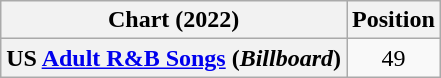<table class="wikitable plainrowheaders">
<tr>
<th scope="col">Chart (2022)</th>
<th scope="col">Position</th>
</tr>
<tr>
<th scope="row">US <a href='#'>Adult R&B Songs</a> (<em>Billboard</em>)</th>
<td align="center">49</td>
</tr>
</table>
